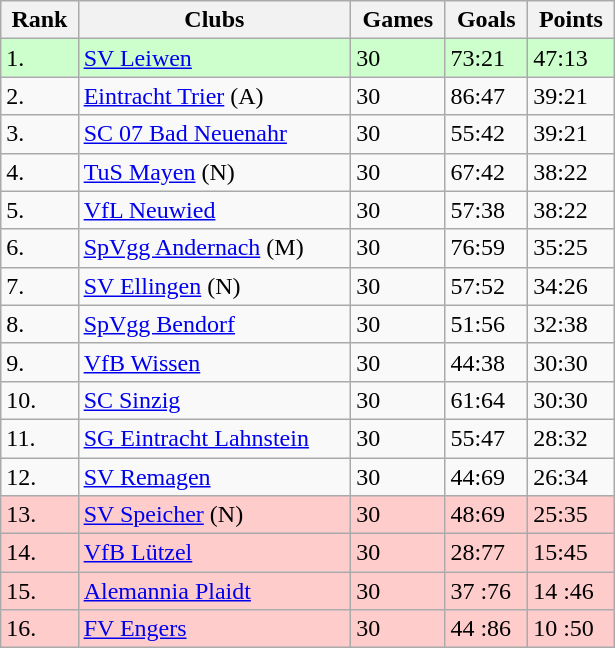<table class="wikitable" style="width:410px;">
<tr>
<th>Rank</th>
<th>Clubs</th>
<th>Games</th>
<th>Goals</th>
<th>Points</th>
</tr>
<tr bgcolor="ccffcc">
<td>1.</td>
<td><a href='#'>SV Leiwen</a></td>
<td>30</td>
<td>73:21</td>
<td>47:13</td>
</tr>
<tr>
<td>2.</td>
<td><a href='#'>Eintracht Trier</a> (A)</td>
<td>30</td>
<td>86:47</td>
<td>39:21</td>
</tr>
<tr>
<td>3.</td>
<td><a href='#'>SC 07 Bad Neuenahr</a></td>
<td>30</td>
<td>55:42</td>
<td>39:21</td>
</tr>
<tr>
<td>4.</td>
<td><a href='#'>TuS Mayen</a> (N)</td>
<td>30</td>
<td>67:42</td>
<td>38:22</td>
</tr>
<tr>
<td>5.</td>
<td><a href='#'>VfL Neuwied</a></td>
<td>30</td>
<td>57:38</td>
<td>38:22</td>
</tr>
<tr>
<td>6.</td>
<td><a href='#'>SpVgg Andernach</a> (M)</td>
<td>30</td>
<td>76:59</td>
<td>35:25</td>
</tr>
<tr>
<td>7.</td>
<td><a href='#'>SV Ellingen</a> (N)</td>
<td>30</td>
<td>57:52</td>
<td>34:26</td>
</tr>
<tr>
<td>8.</td>
<td><a href='#'>SpVgg Bendorf</a></td>
<td>30</td>
<td>51:56</td>
<td>32:38</td>
</tr>
<tr>
<td>9.</td>
<td><a href='#'>VfB Wissen</a></td>
<td>30</td>
<td>44:38</td>
<td>30:30</td>
</tr>
<tr>
<td>10.</td>
<td><a href='#'>SC Sinzig</a></td>
<td>30</td>
<td>61:64</td>
<td>30:30</td>
</tr>
<tr>
<td>11.</td>
<td><a href='#'>SG Eintracht Lahnstein</a></td>
<td>30</td>
<td>55:47</td>
<td>28:32</td>
</tr>
<tr>
<td>12.</td>
<td><a href='#'>SV Remagen</a></td>
<td>30</td>
<td>44:69</td>
<td>26:34</td>
</tr>
<tr bgcolor="#ffcccc">
<td>13.</td>
<td><a href='#'>SV Speicher</a> (N)</td>
<td>30</td>
<td>48:69</td>
<td>25:35</td>
</tr>
<tr bgcolor="#ffcccc">
<td>14.</td>
<td><a href='#'>VfB Lützel</a></td>
<td>30</td>
<td>28:77</td>
<td>15:45</td>
</tr>
<tr bgcolor="#ffcccc">
<td>15.</td>
<td><a href='#'>Alemannia Plaidt</a></td>
<td>30</td>
<td>37 :76</td>
<td>14 :46</td>
</tr>
<tr bgcolor="#ffcccc">
<td>16.</td>
<td><a href='#'>FV Engers</a></td>
<td>30</td>
<td>44 :86</td>
<td>10 :50</td>
</tr>
</table>
